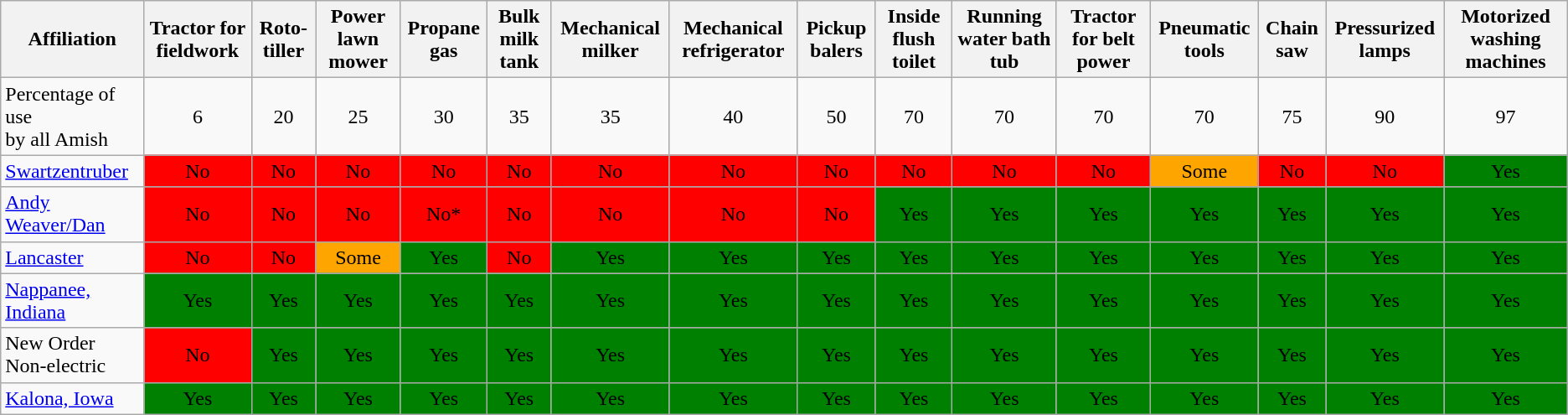<table class="wikitable">
<tr>
<th>Affiliation</th>
<th>Tractor for fieldwork</th>
<th>Roto- tiller</th>
<th>Power lawn mower</th>
<th>Propane gas</th>
<th>Bulk milk tank</th>
<th>Mechanical milker</th>
<th>Mechanical refrigerator</th>
<th>Pickup balers</th>
<th>Inside flush toilet</th>
<th>Running water bath tub</th>
<th>Tractor for belt power</th>
<th>Pneumatic tools</th>
<th>Chain saw</th>
<th>Pressurized lamps</th>
<th>Motorized washing machines</th>
</tr>
<tr>
<td>Percentage of use <br> by all Amish</td>
<td style="text-align: center;">6</td>
<td style="text-align: center;">20</td>
<td style="text-align: center;">25</td>
<td style="text-align: center;">30</td>
<td style="text-align: center;">35</td>
<td style="text-align: center;">35</td>
<td style="text-align: center;">40</td>
<td style="text-align: center;">50</td>
<td style="text-align: center;">70</td>
<td style="text-align: center;">70</td>
<td style="text-align: center;">70</td>
<td style="text-align: center;">70</td>
<td style="text-align: center;">75</td>
<td style="text-align: center;">90</td>
<td style="text-align: center;">97</td>
</tr>
<tr>
<td><a href='#'>Swartzentruber</a></td>
<td style="background: red; text-align: center;">No</td>
<td style="background: red; text-align: center;">No</td>
<td style="background: red; text-align: center;">No</td>
<td style="background: red; text-align: center;">No</td>
<td style="background: red; text-align: center;">No</td>
<td style="background: red; text-align: center;">No</td>
<td style="background: red; text-align: center;">No</td>
<td style="background: red; text-align: center;">No</td>
<td style="background: red; text-align: center;">No</td>
<td style="background: red; text-align: center;">No</td>
<td style="background: red; text-align: center;">No</td>
<td style="background: orange; text-align: center;">Some</td>
<td style="background: red; text-align: center;">No</td>
<td style="background: red; text-align: center;">No</td>
<td style="background: green; text-align: center;">Yes</td>
</tr>
<tr>
<td><a href='#'>Andy Weaver/Dan</a></td>
<td style="background: red; text-align: center;">No</td>
<td style="background: red; text-align: center;">No</td>
<td style="background: red; text-align: center;">No</td>
<td style="background: red; text-align: center;">No*</td>
<td style="background: red; text-align: center;">No</td>
<td style="background: red; text-align: center;">No</td>
<td style="background: red; text-align: center;">No</td>
<td style="background: red; text-align: center;">No</td>
<td style="background: green; text-align: center;">Yes</td>
<td style="background: green; text-align: center;">Yes</td>
<td style="background: green; text-align: center;">Yes</td>
<td style="background: green; text-align: center;">Yes</td>
<td style="background: green; text-align: center;">Yes</td>
<td style="background: green; text-align: center;">Yes</td>
<td style="background: green; text-align: center;">Yes</td>
</tr>
<tr>
<td><a href='#'>Lancaster</a></td>
<td style="background: red; text-align: center;">No</td>
<td style="background: red; text-align: center;">No</td>
<td style="background: orange; text-align: center;">Some</td>
<td style="background: green; text-align: center;">Yes</td>
<td style="background: red; text-align: center;">No</td>
<td style="background: green; text-align: center;">Yes</td>
<td style="background: green; text-align: center;">Yes</td>
<td style="background: green; text-align: center;">Yes</td>
<td style="background: green; text-align: center;">Yes</td>
<td style="background: green; text-align: center;">Yes</td>
<td style="background: green; text-align: center;">Yes</td>
<td style="background: green; text-align: center;">Yes</td>
<td style="background: green; text-align: center;">Yes</td>
<td style="background: green; text-align: center;">Yes</td>
<td style="background: green; text-align: center;">Yes</td>
</tr>
<tr>
<td><a href='#'>Nappanee, Indiana</a></td>
<td style="background: green; text-align: center;">Yes</td>
<td style="background: green; text-align: center;">Yes</td>
<td style="background: green; text-align: center;">Yes</td>
<td style="background: green; text-align: center;">Yes</td>
<td style="background: green; text-align: center;">Yes</td>
<td style="background: green; text-align: center;">Yes</td>
<td style="background: green; text-align: center;">Yes</td>
<td style="background: green; text-align: center;">Yes</td>
<td style="background: green; text-align: center;">Yes</td>
<td style="background: green; text-align: center;">Yes</td>
<td style="background: green; text-align: center;">Yes</td>
<td style="background: green; text-align: center;">Yes</td>
<td style="background: green; text-align: center;">Yes</td>
<td style="background: green; text-align: center;">Yes</td>
<td style="background: green; text-align: center;">Yes</td>
</tr>
<tr>
<td>New Order Non-electric</td>
<td style="background: red; text-align: center;">No</td>
<td style="background: green; text-align: center;">Yes</td>
<td style="background: green; text-align: center;">Yes</td>
<td style="background: green; text-align: center;">Yes</td>
<td style="background: green; text-align: center;">Yes</td>
<td style="background: green; text-align: center;">Yes</td>
<td style="background: green; text-align: center;">Yes</td>
<td style="background: green; text-align: center;">Yes</td>
<td style="background: green; text-align: center;">Yes</td>
<td style="background: green; text-align: center;">Yes</td>
<td style="background: green; text-align: center;">Yes</td>
<td style="background: green; text-align: center;">Yes</td>
<td style="background: green; text-align: center;">Yes</td>
<td style="background: green; text-align: center;">Yes</td>
<td style="background: green; text-align: center;">Yes</td>
</tr>
<tr>
<td><a href='#'>Kalona, Iowa</a></td>
<td style="background: green; text-align: center;">Yes</td>
<td style="background: green; text-align: center;">Yes</td>
<td style="background: green; text-align: center;">Yes</td>
<td style="background: green; text-align: center;">Yes</td>
<td style="background: green; text-align: center;">Yes</td>
<td style="background: green; text-align: center;">Yes</td>
<td style="background: green; text-align: center;">Yes</td>
<td style="background: green; text-align: center;">Yes</td>
<td style="background: green; text-align: center;">Yes</td>
<td style="background: green; text-align: center;">Yes</td>
<td style="background: green; text-align: center;">Yes</td>
<td style="background: green; text-align: center;">Yes</td>
<td style="background: green; text-align: center;">Yes</td>
<td style="background: green; text-align: center;">Yes</td>
<td style="background: green; text-align: center;">Yes</td>
</tr>
</table>
